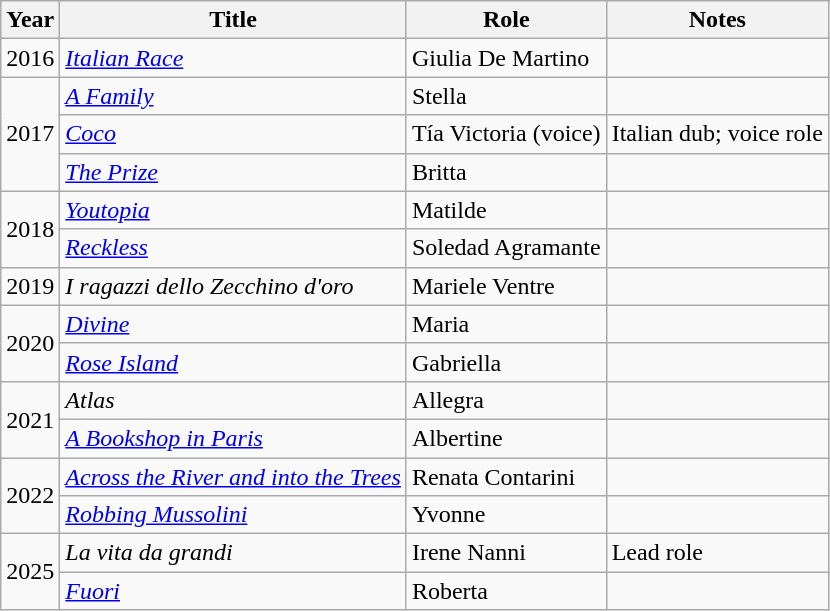<table class="wikitable sortable">
<tr>
<th>Year</th>
<th>Title</th>
<th>Role</th>
<th class="unsortable">Notes</th>
</tr>
<tr>
<td>2016</td>
<td><em><a href='#'>Italian Race</a></em></td>
<td>Giulia De Martino</td>
<td></td>
</tr>
<tr>
<td rowspan="3">2017</td>
<td><em><a href='#'>A Family</a></em></td>
<td>Stella</td>
<td></td>
</tr>
<tr>
<td><em><a href='#'>Coco</a></em></td>
<td>Tía Victoria (voice)</td>
<td>Italian dub; voice role</td>
</tr>
<tr>
<td><em><a href='#'>The Prize</a></em></td>
<td>Britta</td>
<td></td>
</tr>
<tr>
<td rowspan="2">2018</td>
<td><em><a href='#'>Youtopia</a></em></td>
<td>Matilde</td>
<td></td>
</tr>
<tr>
<td><em><a href='#'>Reckless</a></em></td>
<td>Soledad Agramante</td>
<td></td>
</tr>
<tr>
<td>2019</td>
<td><em>I ragazzi dello Zecchino d'oro</em></td>
<td>Mariele Ventre</td>
<td></td>
</tr>
<tr>
<td rowspan="2">2020</td>
<td><em><a href='#'>Divine</a></em></td>
<td>Maria</td>
<td></td>
</tr>
<tr>
<td><em><a href='#'>Rose Island</a></em></td>
<td>Gabriella</td>
<td></td>
</tr>
<tr>
<td rowspan="2">2021</td>
<td><em>Atlas</em></td>
<td>Allegra</td>
<td></td>
</tr>
<tr>
<td><em><a href='#'>A Bookshop in Paris</a></em></td>
<td>Albertine</td>
<td></td>
</tr>
<tr>
<td rowspan="2">2022</td>
<td><em><a href='#'>Across the River and into the Trees</a></em></td>
<td>Renata Contarini</td>
<td></td>
</tr>
<tr>
<td><em><a href='#'>Robbing Mussolini</a></em></td>
<td>Yvonne</td>
<td></td>
</tr>
<tr>
<td rowspan="2">2025</td>
<td><em>La vita da grandi</em></td>
<td>Irene Nanni</td>
<td>Lead role</td>
</tr>
<tr>
<td><em><a href='#'>Fuori</a></em></td>
<td>Roberta</td>
<td></td>
</tr>
</table>
